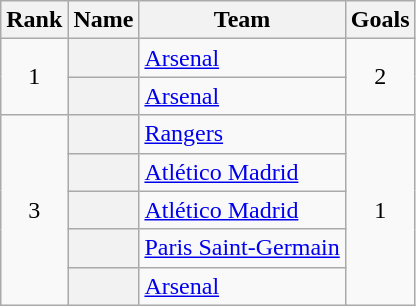<table class="wikitable plainrowheaders sortable" cellpadding="3" style="text-align: center;">
<tr>
<th>Rank</th>
<th>Name</th>
<th>Team</th>
<th>Goals</th>
</tr>
<tr>
<td rowspan="2">1</td>
<th scope=row> </th>
<td align="left"><a href='#'>Arsenal</a></td>
<td rowspan="2">2</td>
</tr>
<tr>
<th scope=row> </th>
<td align="left"><a href='#'>Arsenal</a></td>
</tr>
<tr>
<td rowspan="5">3</td>
<th scope=row> </th>
<td align="left"><a href='#'>Rangers</a></td>
<td rowspan="5">1</td>
</tr>
<tr>
<th scope=row> </th>
<td align="left"><a href='#'>Atlético Madrid</a></td>
</tr>
<tr>
<th scope=row> </th>
<td align="left"><a href='#'>Atlético Madrid</a></td>
</tr>
<tr>
<th scope=row> </th>
<td align="left"><a href='#'>Paris Saint-Germain</a></td>
</tr>
<tr>
<th scope=row> </th>
<td align="left"><a href='#'>Arsenal</a></td>
</tr>
</table>
